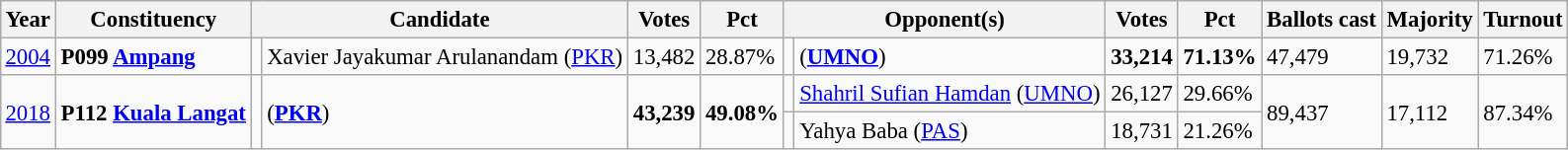<table class="wikitable" style="margin:0.5em ; font-size:95%">
<tr>
<th>Year</th>
<th>Constituency</th>
<th colspan=2>Candidate</th>
<th>Votes</th>
<th>Pct</th>
<th colspan=2>Opponent(s)</th>
<th>Votes</th>
<th>Pct</th>
<th>Ballots cast</th>
<th>Majority</th>
<th>Turnout</th>
</tr>
<tr>
<td><a href='#'>2004</a></td>
<td><strong>P099 <a href='#'>Ampang</a></strong></td>
<td></td>
<td>Xavier Jayakumar Arulanandam (<a href='#'>PKR</a>)</td>
<td align=right>13,482</td>
<td>28.87%</td>
<td></td>
<td> (<a href='#'><strong>UMNO</strong></a>)</td>
<td align=right><strong>33,214</strong></td>
<td><strong>71.13%</strong></td>
<td>47,479</td>
<td>19,732</td>
<td>71.26%</td>
</tr>
<tr>
<td rowspan=2><a href='#'>2018</a></td>
<td rowspan=2><strong>P112 <a href='#'>Kuala Langat</a></strong></td>
<td rowspan=2 ></td>
<td rowspan=2> (<a href='#'><strong>PKR</strong></a>)</td>
<td rowspan=2 align=right><strong>43,239</strong></td>
<td rowspan=2><strong>49.08%</strong></td>
<td></td>
<td><a href='#'>Shahril Sufian Hamdan</a> (<a href='#'>UMNO</a>)</td>
<td align=right>26,127</td>
<td>29.66%</td>
<td rowspan=2>89,437</td>
<td rowspan=2>17,112</td>
<td rowspan=2>87.34%</td>
</tr>
<tr>
<td></td>
<td>Yahya Baba (<a href='#'>PAS</a>)</td>
<td align=right>18,731</td>
<td>21.26%</td>
</tr>
</table>
